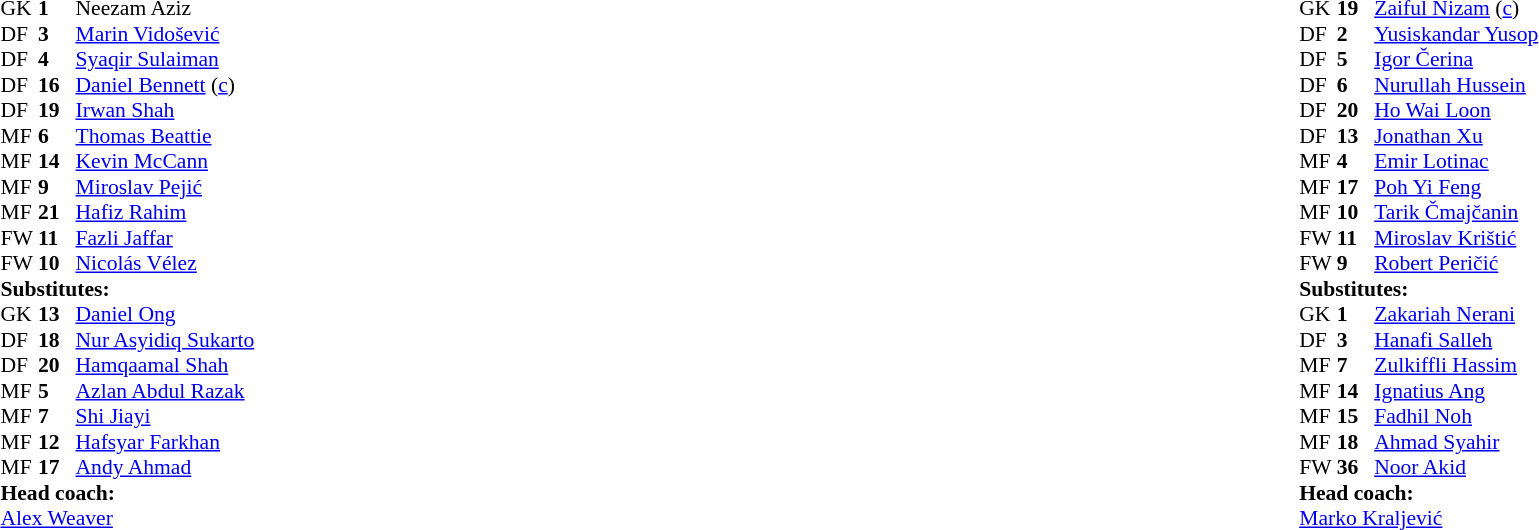<table width="100%">
<tr>
<td valign="top" width="50%"><br><table style="font-size: 90%" cellspacing="0" cellpadding="0">
<tr>
<th width=25></th>
<th width=25></th>
</tr>
<tr>
<td>GK</td>
<td><strong>1</strong></td>
<td> Neezam Aziz</td>
</tr>
<tr>
<td>DF</td>
<td><strong>3</strong></td>
<td> <a href='#'>Marin Vidošević</a></td>
</tr>
<tr>
<td>DF</td>
<td><strong>4</strong></td>
<td> <a href='#'>Syaqir Sulaiman</a></td>
<td></td>
<td></td>
</tr>
<tr>
<td>DF</td>
<td><strong>16</strong></td>
<td> <a href='#'>Daniel Bennett</a> (<a href='#'>c</a>)</td>
</tr>
<tr>
<td>DF</td>
<td><strong>19</strong></td>
<td> <a href='#'>Irwan Shah</a></td>
</tr>
<tr>
<td>MF</td>
<td><strong>6</strong></td>
<td> <a href='#'>Thomas Beattie</a></td>
<td></td>
</tr>
<tr>
<td>MF</td>
<td><strong>14</strong></td>
<td> <a href='#'>Kevin McCann</a></td>
<td></td>
</tr>
<tr>
<td>MF</td>
<td><strong>9</strong></td>
<td> <a href='#'>Miroslav Pejić</a></td>
</tr>
<tr>
<td>MF</td>
<td><strong>21</strong></td>
<td> <a href='#'>Hafiz Rahim</a></td>
<td></td>
<td></td>
</tr>
<tr>
<td>FW</td>
<td><strong>11</strong></td>
<td> <a href='#'>Fazli Jaffar</a></td>
<td></td>
<td></td>
</tr>
<tr>
<td>FW</td>
<td><strong>10</strong></td>
<td> <a href='#'>Nicolás Vélez</a></td>
</tr>
<tr>
<td colspan="3"><strong>Substitutes:</strong></td>
</tr>
<tr>
<td>GK</td>
<td><strong>13</strong></td>
<td> <a href='#'>Daniel Ong</a></td>
</tr>
<tr>
<td>DF</td>
<td><strong>18</strong></td>
<td> <a href='#'>Nur Asyidiq Sukarto</a></td>
<td></td>
<td></td>
</tr>
<tr>
<td>DF</td>
<td><strong>20</strong></td>
<td> <a href='#'>Hamqaamal Shah</a></td>
</tr>
<tr>
<td>MF</td>
<td><strong>5</strong></td>
<td> <a href='#'>Azlan Abdul Razak</a></td>
</tr>
<tr>
<td>MF</td>
<td><strong>7</strong></td>
<td> <a href='#'>Shi Jiayi</a></td>
<td></td>
<td></td>
</tr>
<tr>
<td>MF</td>
<td><strong>12</strong></td>
<td> <a href='#'>Hafsyar Farkhan</a></td>
</tr>
<tr>
<td>MF</td>
<td><strong>17</strong></td>
<td> <a href='#'>Andy Ahmad</a></td>
<td></td>
<td></td>
</tr>
<tr>
<td colspan=3><strong>Head coach:</strong></td>
</tr>
<tr>
<td colspan="3"> <a href='#'>Alex Weaver</a></td>
</tr>
</table>
</td>
<td valign="top"></td>
<td valign="top" width="50%"><br><table style="font-size: 90%" cellspacing="0" cellpadding="0" align="center">
<tr>
<th width="25"></th>
<th width="25"></th>
</tr>
<tr>
<td>GK</td>
<td><strong>19</strong></td>
<td> <a href='#'>Zaiful Nizam</a> (<a href='#'>c</a>)</td>
</tr>
<tr>
<td>DF</td>
<td><strong>2</strong></td>
<td> <a href='#'>Yusiskandar Yusop</a></td>
<td></td>
<td></td>
</tr>
<tr>
<td>DF</td>
<td><strong>5</strong></td>
<td> <a href='#'>Igor Čerina</a></td>
</tr>
<tr>
<td>DF</td>
<td><strong>6</strong></td>
<td> <a href='#'>Nurullah Hussein</a></td>
<td></td>
</tr>
<tr>
<td>DF</td>
<td><strong>20</strong></td>
<td> <a href='#'>Ho Wai Loon</a></td>
</tr>
<tr>
<td>DF</td>
<td><strong>13</strong></td>
<td> <a href='#'>Jonathan Xu</a></td>
</tr>
<tr>
<td>MF</td>
<td><strong>4</strong></td>
<td> <a href='#'>Emir Lotinac</a></td>
</tr>
<tr>
<td>MF</td>
<td><strong>17</strong></td>
<td> <a href='#'>Poh Yi Feng</a></td>
<td></td>
<td></td>
</tr>
<tr>
<td>MF</td>
<td><strong>10</strong></td>
<td> <a href='#'>Tarik Čmajčanin</a></td>
</tr>
<tr>
<td>FW</td>
<td><strong>11</strong></td>
<td> <a href='#'>Miroslav Krištić</a></td>
</tr>
<tr>
<td>FW</td>
<td><strong>9</strong></td>
<td> <a href='#'>Robert Peričić</a></td>
<td></td>
<td></td>
</tr>
<tr>
<td colspan=3><strong>Substitutes:</strong></td>
</tr>
<tr>
<td>GK</td>
<td><strong>1</strong></td>
<td> <a href='#'>Zakariah Nerani</a></td>
</tr>
<tr>
<td>DF</td>
<td><strong>3</strong></td>
<td> <a href='#'>Hanafi Salleh</a></td>
</tr>
<tr>
<td>MF</td>
<td><strong>7</strong></td>
<td> <a href='#'>Zulkiffli Hassim</a></td>
<td></td>
<td></td>
</tr>
<tr>
<td>MF</td>
<td><strong>14</strong></td>
<td> <a href='#'>Ignatius Ang</a></td>
<td></td>
<td></td>
</tr>
<tr>
<td>MF</td>
<td><strong>15</strong></td>
<td> <a href='#'>Fadhil Noh</a></td>
</tr>
<tr>
<td>MF</td>
<td><strong>18</strong></td>
<td> <a href='#'>Ahmad Syahir</a></td>
</tr>
<tr>
<td>FW</td>
<td><strong>36</strong></td>
<td> <a href='#'>Noor Akid</a></td>
<td></td>
<td></td>
</tr>
<tr>
<td colspan=3><strong>Head coach:</strong></td>
</tr>
<tr>
<td colspan=3> <a href='#'>Marko Kraljević</a></td>
</tr>
</table>
</td>
</tr>
</table>
